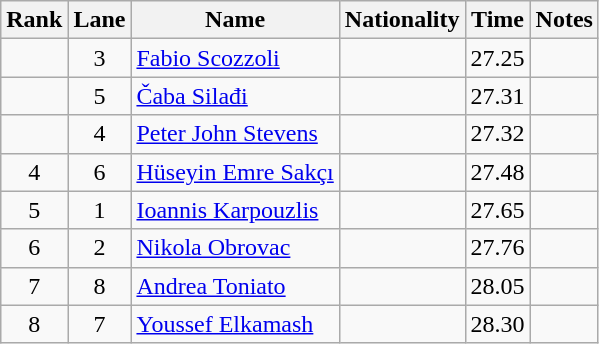<table class="wikitable sortable" style="text-align:center">
<tr>
<th>Rank</th>
<th>Lane</th>
<th>Name</th>
<th>Nationality</th>
<th>Time</th>
<th>Notes</th>
</tr>
<tr>
<td></td>
<td>3</td>
<td align="left"><a href='#'>Fabio Scozzoli</a></td>
<td align="left"></td>
<td>27.25</td>
<td></td>
</tr>
<tr>
<td></td>
<td>5</td>
<td align="left"><a href='#'>Čaba Silađi</a></td>
<td align="left"></td>
<td>27.31</td>
<td></td>
</tr>
<tr>
<td></td>
<td>4</td>
<td align="left"><a href='#'>Peter John Stevens</a></td>
<td align="left"></td>
<td>27.32</td>
<td></td>
</tr>
<tr>
<td>4</td>
<td>6</td>
<td align="left"><a href='#'>Hüseyin Emre Sakçı</a></td>
<td align="left"></td>
<td>27.48</td>
<td></td>
</tr>
<tr>
<td>5</td>
<td>1</td>
<td align="left"><a href='#'>Ioannis Karpouzlis</a></td>
<td align="left"></td>
<td>27.65</td>
<td></td>
</tr>
<tr>
<td>6</td>
<td>2</td>
<td align="left"><a href='#'>Nikola Obrovac</a></td>
<td align="left"></td>
<td>27.76</td>
<td></td>
</tr>
<tr>
<td>7</td>
<td>8</td>
<td align="left"><a href='#'>Andrea Toniato</a></td>
<td align="left"></td>
<td>28.05</td>
<td></td>
</tr>
<tr>
<td>8</td>
<td>7</td>
<td align="left"><a href='#'>Youssef Elkamash</a></td>
<td align="left"></td>
<td>28.30</td>
<td></td>
</tr>
</table>
